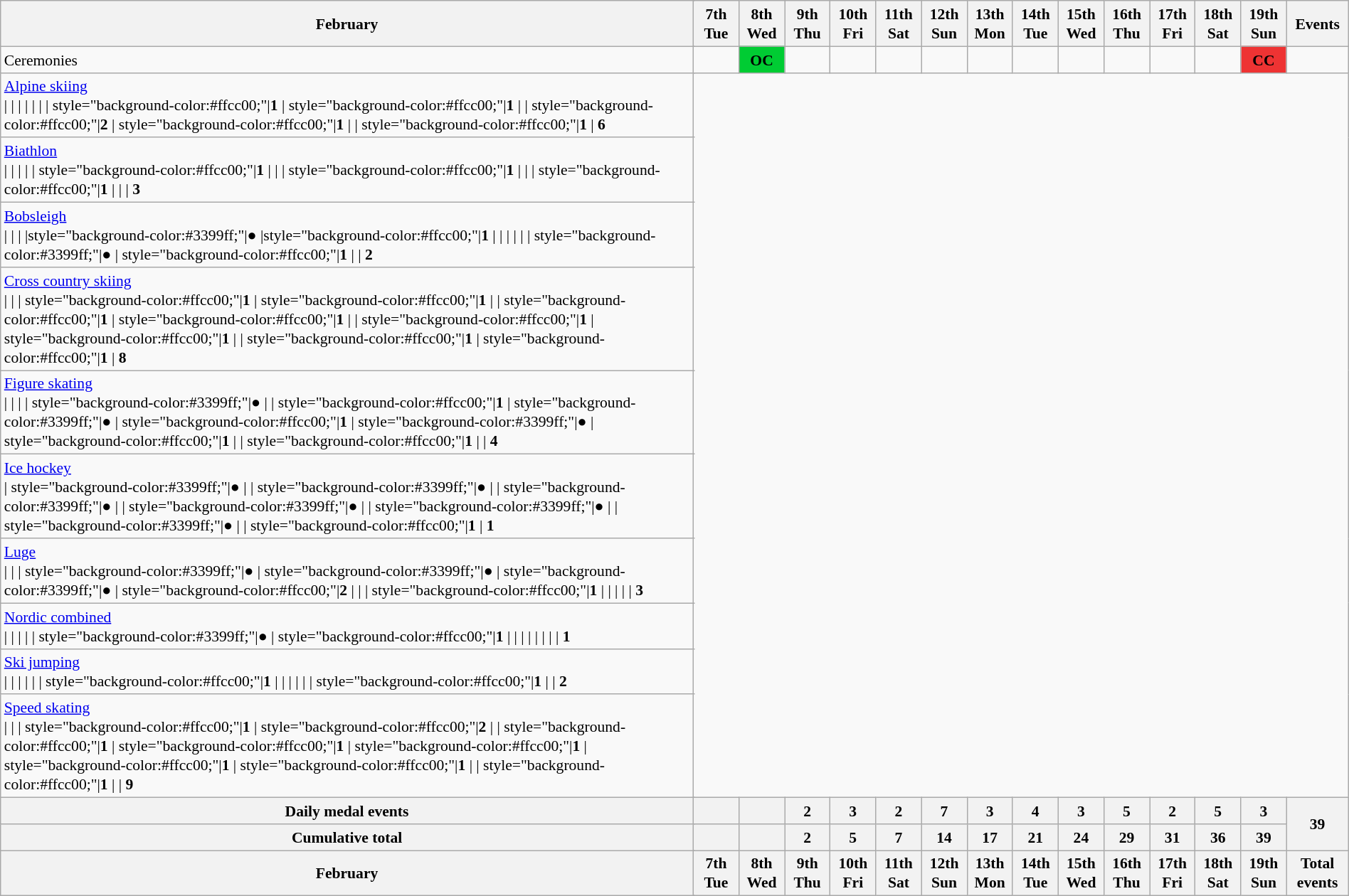<table class="wikitable" style="margin:0.5em auto; font-size:90%; line-height:1.25em;">
<tr>
<th colspan=2>February</th>
<th style="width:2.5em">7th<br>Tue</th>
<th style="width:2.5em">8th<br>Wed</th>
<th style="width:2.5em">9th<br>Thu</th>
<th style="width:2.5em">10th<br>Fri</th>
<th style="width:2.5em">11th<br>Sat</th>
<th style="width:2.5em">12th<br>Sun</th>
<th style="width:2.5em">13th<br>Mon</th>
<th style="width:2.5em">14th<br>Tue</th>
<th style="width:2.5em">15th<br>Wed</th>
<th style="width:2.5em">16th<br>Thu</th>
<th style="width:2.5em">17th<br>Fri</th>
<th style="width:2.5em">18th<br>Sat</th>
<th style="width:2.5em">19th<br>Sun</th>
<th>Events</th>
</tr>
<tr>
<td colspan=2> Ceremonies</td>
<td></td>
<td style="background-color:#00cc33;text-align:center;"><strong>OC</strong></td>
<td></td>
<td></td>
<td></td>
<td></td>
<td></td>
<td></td>
<td></td>
<td></td>
<td></td>
<td></td>
<td style="background-color:#ee3333;text-align:center;"><strong>CC</strong></td>
<td></td>
</tr>
<tr align="center">
<td colspan=2 align="left"> <a href='#'>Alpine skiing</a><br>| 
| 
|  
|
| 
| 
| style="background-color:#ffcc00;"|<strong>1</strong>
| style="background-color:#ffcc00;"|<strong>1</strong>
| 
| style="background-color:#ffcc00;"|<strong>2</strong>
| style="background-color:#ffcc00;"|<strong>1</strong>
| 
| style="background-color:#ffcc00;"|<strong>1</strong>
| <strong>6</strong></td>
</tr>
<tr align="center">
<td colspan=2 align="left"> <a href='#'>Biathlon</a><br>| 
| 
| 
|
| style="background-color:#ffcc00;"|<strong>1</strong>
| 
| 
| style="background-color:#ffcc00;"|<strong>1</strong>
| 
| 
| style="background-color:#ffcc00;"|<strong>1</strong>
| 
| 
| <strong>3</strong></td>
</tr>
<tr align="center">
<td colspan=2 align="left"> <a href='#'>Bobsleigh</a><br>| 
| 
| 
|style="background-color:#3399ff;"|●
|style="background-color:#ffcc00;"|<strong>1</strong>
| 
| 
| 
| 
| 
| style="background-color:#3399ff;"|●
| style="background-color:#ffcc00;"|<strong>1</strong>
| 
| <strong>2</strong></td>
</tr>
<tr align="center">
<td colspan=2 align="left"> <a href='#'>Cross country skiing</a><br>| 
|
|  style="background-color:#ffcc00;"|<strong>1</strong>
| style="background-color:#ffcc00;"|<strong>1</strong>
|
| style="background-color:#ffcc00;"|<strong>1</strong>
| style="background-color:#ffcc00;"|<strong>1</strong>
| 
| style="background-color:#ffcc00;"|<strong>1</strong>
| style="background-color:#ffcc00;"|<strong>1</strong>
|
| style="background-color:#ffcc00;"|<strong>1</strong>
| style="background-color:#ffcc00;"|<strong>1</strong>
| <strong>8</strong></td>
</tr>
<tr align="center">
<td colspan=2 align="left"> <a href='#'>Figure skating</a><br>| 
| 
| 
| style="background-color:#3399ff;"|●
| 
| style="background-color:#ffcc00;"|<strong>1</strong>
| style="background-color:#3399ff;"|●
| style="background-color:#ffcc00;"|<strong>1</strong>
| style="background-color:#3399ff;"|●
| style="background-color:#ffcc00;"|<strong>1</strong>
| 
| style="background-color:#ffcc00;"|<strong>1</strong>
| 
| <strong>4</strong></td>
</tr>
<tr align="center">
<td colspan=2 align="left"> <a href='#'>Ice hockey</a><br>| style="background-color:#3399ff;"|● 
| 
| style="background-color:#3399ff;"|●
| 
| style="background-color:#3399ff;"|●
| 
| style="background-color:#3399ff;"|●
| 
| style="background-color:#3399ff;"|●
| 
| style="background-color:#3399ff;"|●
| 
| style="background-color:#ffcc00;"|<strong>1</strong>
| <strong>1</strong></td>
</tr>
<tr align="center">
<td colspan=2 align="left"> <a href='#'>Luge</a><br>| 
| 
| style="background-color:#3399ff;"|●
| style="background-color:#3399ff;"|●
| style="background-color:#3399ff;"|●
| style="background-color:#ffcc00;"|<strong>2</strong>
| 
| 
| style="background-color:#ffcc00;"|<strong>1</strong>
| 
|
| 
| 
| <strong>3</strong></td>
</tr>
<tr align="center">
<td colspan=2 align="left"> <a href='#'>Nordic combined</a><br>| 
| 
| 
| 
| style="background-color:#3399ff;"|●
| style="background-color:#ffcc00;"|<strong>1</strong>
| 
| 
| 
| 
|
| 
| 
| <strong>1</strong></td>
</tr>
<tr align="center">
<td colspan=2 align="left"> <a href='#'>Ski jumping</a><br>| 
| 
| 
| 
| 
| style="background-color:#ffcc00;"|<strong>1</strong>
|
| 
| 
| 
| 
| style="background-color:#ffcc00;"|<strong>1</strong>
| 
| <strong>2</strong></td>
</tr>
<tr align="center">
<td colspan=2 align="left"> <a href='#'>Speed skating</a><br>| 
|
| style="background-color:#ffcc00;"|<strong>1</strong>
| style="background-color:#ffcc00;"|<strong>2</strong>
|
| style="background-color:#ffcc00;"|<strong>1</strong>
| style="background-color:#ffcc00;"|<strong>1</strong>
| style="background-color:#ffcc00;"|<strong>1</strong>
| style="background-color:#ffcc00;"|<strong>1</strong>
| style="background-color:#ffcc00;"|<strong>1</strong>
| 
| style="background-color:#ffcc00;"|<strong>1</strong>
| 
| <strong>9</strong></td>
</tr>
<tr>
<th colspan=2>Daily medal events</th>
<th></th>
<th></th>
<th>2</th>
<th>3</th>
<th>2</th>
<th>7</th>
<th>3</th>
<th>4</th>
<th>3</th>
<th>5</th>
<th>2</th>
<th>5</th>
<th>3</th>
<th rowspan=2>39</th>
</tr>
<tr>
<th colspan=2>Cumulative total</th>
<th></th>
<th></th>
<th>2</th>
<th>5</th>
<th>7</th>
<th>14</th>
<th>17</th>
<th>21</th>
<th>24</th>
<th>29</th>
<th>31</th>
<th>36</th>
<th>39</th>
</tr>
<tr>
<th colspan=2>February</th>
<th style="width:2.5em">7th<br>Tue</th>
<th style="width:2.5em">8th<br>Wed</th>
<th style="width:2.5em">9th<br>Thu</th>
<th style="width:2.5em">10th<br>Fri</th>
<th style="width:2.5em">11th<br>Sat</th>
<th style="width:2.5em">12th<br>Sun</th>
<th style="width:2.5em">13th<br>Mon</th>
<th style="width:2.5em">14th<br>Tue</th>
<th style="width:2.5em">15th<br>Wed</th>
<th style="width:2.5em">16th<br>Thu</th>
<th style="width:2.5em">17th<br>Fri</th>
<th style="width:2.5em">18th<br>Sat</th>
<th style="width:2.5em">19th<br>Sun</th>
<th>Total events</th>
</tr>
</table>
